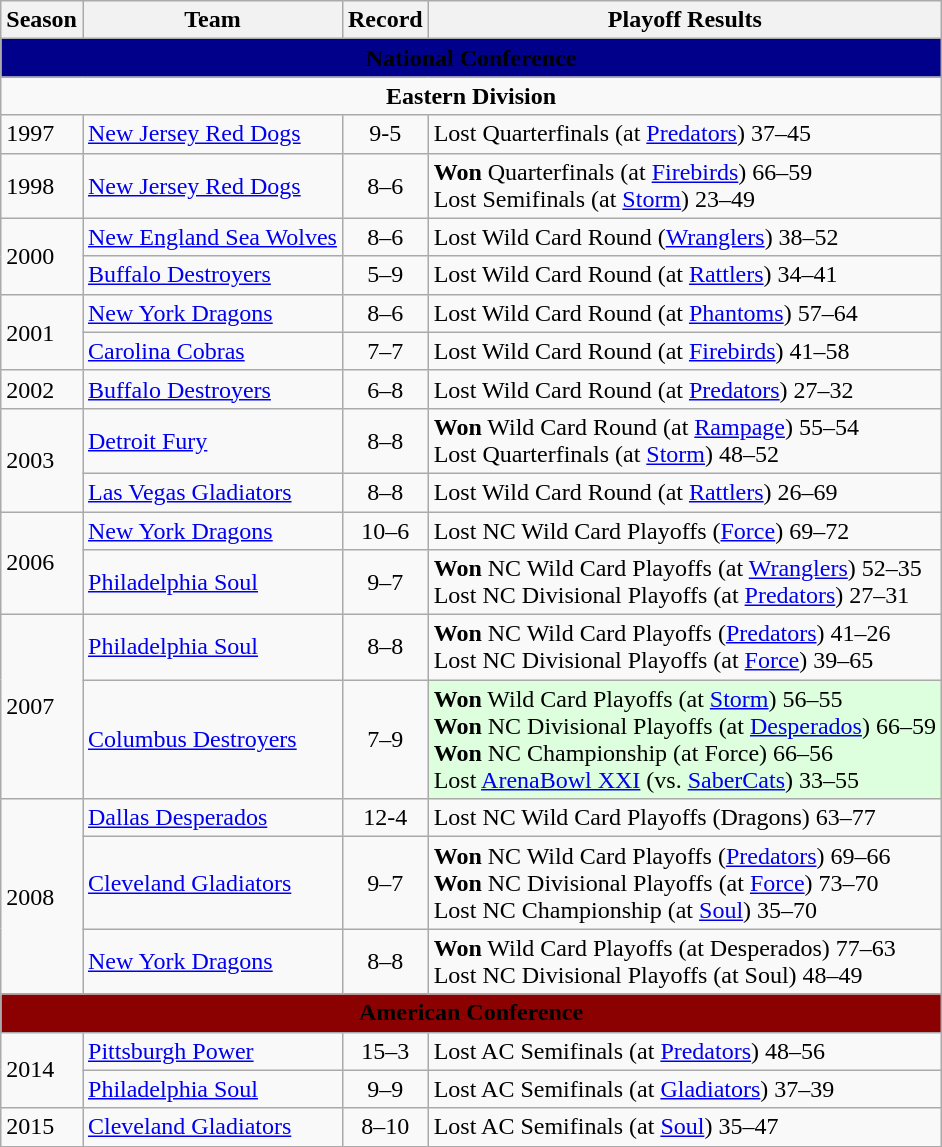<table class="wikitable">
<tr>
<th>Season</th>
<th>Team</th>
<th>Record</th>
<th>Playoff Results</th>
</tr>
<tr>
<td bgcolor="darkblue" colspan="4" align="center"><span><strong>National Conference</strong></span></td>
</tr>
<tr>
<td colspan="4" style="text-align:center;"><strong>Eastern Division</strong></td>
</tr>
<tr>
<td>1997</td>
<td><a href='#'>New Jersey Red Dogs</a></td>
<td align="center">9-5</td>
<td>Lost Quarterfinals (at <a href='#'>Predators</a>) 37–45</td>
</tr>
<tr>
<td>1998</td>
<td><a href='#'>New Jersey Red Dogs</a></td>
<td align="center">8–6</td>
<td><strong>Won</strong> Quarterfinals (at <a href='#'>Firebirds</a>) 66–59<br>Lost Semifinals (at <a href='#'>Storm</a>) 23–49</td>
</tr>
<tr>
<td rowspan="2">2000</td>
<td><a href='#'>New England Sea Wolves</a></td>
<td align="center">8–6</td>
<td>Lost Wild Card Round (<a href='#'>Wranglers</a>) 38–52</td>
</tr>
<tr>
<td><a href='#'>Buffalo Destroyers</a></td>
<td align="center">5–9</td>
<td>Lost Wild Card Round (at <a href='#'>Rattlers</a>) 34–41</td>
</tr>
<tr>
<td rowspan="2">2001</td>
<td><a href='#'>New York Dragons</a></td>
<td align="center">8–6</td>
<td>Lost Wild Card Round (at <a href='#'>Phantoms</a>) 57–64</td>
</tr>
<tr>
<td><a href='#'>Carolina Cobras</a></td>
<td align="center">7–7</td>
<td>Lost Wild Card Round (at <a href='#'>Firebirds</a>) 41–58</td>
</tr>
<tr>
<td>2002</td>
<td><a href='#'>Buffalo Destroyers</a></td>
<td align="center">6–8</td>
<td>Lost Wild Card Round (at <a href='#'>Predators</a>) 27–32</td>
</tr>
<tr>
<td rowspan="2">2003</td>
<td><a href='#'>Detroit Fury</a></td>
<td align="center">8–8</td>
<td><strong>Won</strong> Wild Card Round (at <a href='#'>Rampage</a>) 55–54<br> Lost Quarterfinals (at <a href='#'>Storm</a>) 48–52</td>
</tr>
<tr>
<td><a href='#'>Las Vegas Gladiators</a></td>
<td align="center">8–8</td>
<td>Lost Wild Card Round (at <a href='#'>Rattlers</a>) 26–69</td>
</tr>
<tr>
<td rowspan="2">2006</td>
<td><a href='#'>New York Dragons</a></td>
<td align="center">10–6</td>
<td>Lost NC Wild Card Playoffs (<a href='#'>Force</a>) 69–72</td>
</tr>
<tr>
<td><a href='#'>Philadelphia Soul</a></td>
<td align="center">9–7</td>
<td><strong>Won</strong> NC Wild Card Playoffs (at <a href='#'>Wranglers</a>) 52–35<br> Lost NC Divisional Playoffs (at <a href='#'>Predators</a>) 27–31</td>
</tr>
<tr>
<td rowspan="2">2007</td>
<td><a href='#'>Philadelphia Soul</a></td>
<td align="center">8–8</td>
<td><strong>Won</strong> NC Wild Card Playoffs (<a href='#'>Predators</a>) 41–26<br>Lost NC Divisional Playoffs (at <a href='#'>Force</a>) 39–65</td>
</tr>
<tr>
<td><a href='#'>Columbus Destroyers</a></td>
<td align="center">7–9</td>
<td bgcolor="#DDFFDD"><strong>Won</strong> Wild Card Playoffs (at <a href='#'>Storm</a>) 56–55<br><strong>Won</strong> NC Divisional Playoffs (at <a href='#'>Desperados</a>) 66–59<br><strong>Won</strong> NC Championship (at Force) 66–56<br>Lost <a href='#'>ArenaBowl XXI</a> (vs. <a href='#'>SaberCats</a>) 33–55</td>
</tr>
<tr>
<td rowspan="3">2008</td>
<td><a href='#'>Dallas Desperados</a></td>
<td align="center">12-4</td>
<td>Lost NC Wild Card Playoffs (Dragons) 63–77</td>
</tr>
<tr>
<td><a href='#'>Cleveland Gladiators</a></td>
<td align="center">9–7</td>
<td><strong>Won</strong> NC Wild Card Playoffs (<a href='#'>Predators</a>) 69–66<br> <strong>Won</strong> NC Divisional Playoffs (at <a href='#'>Force</a>) 73–70<br> Lost NC Championship (at <a href='#'>Soul</a>) 35–70</td>
</tr>
<tr>
<td><a href='#'>New York Dragons</a></td>
<td align="center">8–8</td>
<td><strong>Won</strong> Wild Card Playoffs (at Desperados) 77–63<br>Lost NC Divisional Playoffs (at Soul) 48–49</td>
</tr>
<tr>
<td bgcolor="darkred" colspan="4" align="center"><span><strong>American Conference</strong></span></td>
</tr>
<tr>
<td rowspan="2">2014</td>
<td><a href='#'>Pittsburgh Power</a></td>
<td align="center">15–3</td>
<td>Lost AC Semifinals (at <a href='#'>Predators</a>) 48–56</td>
</tr>
<tr>
<td><a href='#'>Philadelphia Soul</a></td>
<td align="center">9–9</td>
<td>Lost AC Semifinals (at <a href='#'>Gladiators</a>) 37–39</td>
</tr>
<tr>
<td>2015</td>
<td><a href='#'>Cleveland Gladiators</a></td>
<td align="center">8–10</td>
<td>Lost AC Semifinals (at <a href='#'>Soul</a>) 35–47</td>
</tr>
</table>
